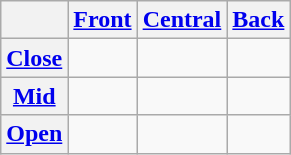<table class="wikitable" style="text-align:center">
<tr>
<th></th>
<th><a href='#'>Front</a></th>
<th><a href='#'>Central</a></th>
<th><a href='#'>Back</a></th>
</tr>
<tr align="center">
<th><a href='#'>Close</a></th>
<td> </td>
<td></td>
<td> </td>
</tr>
<tr>
<th><a href='#'>Mid</a></th>
<td> </td>
<td></td>
<td> </td>
</tr>
<tr align="center">
<th><a href='#'>Open</a></th>
<td></td>
<td> </td>
<td></td>
</tr>
</table>
